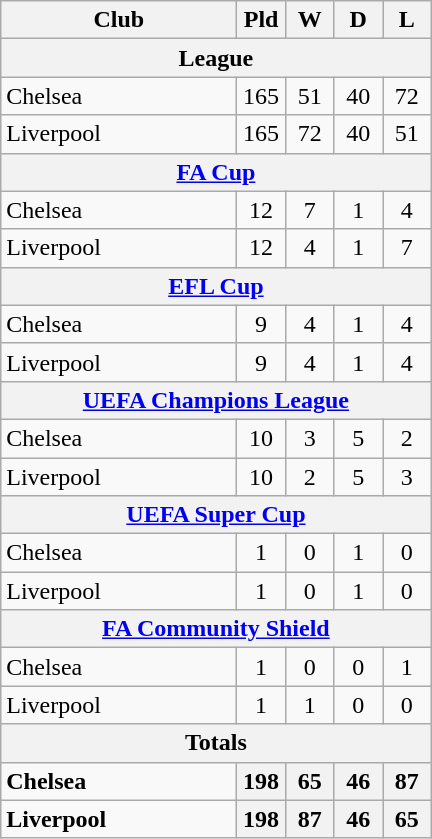<table class="wikitable">
<tr>
<th style="width:150px;">Club</th>
<th style="width:25px;">Pld</th>
<th style="width:25px;">W</th>
<th style="width:25px;">D</th>
<th style="width:25px;">L</th>
</tr>
<tr>
<th colspan="5">League</th>
</tr>
<tr>
<td>Chelsea</td>
<td style="text-align:center;">165</td>
<td style="text-align:center;">51</td>
<td style="text-align:center;">40</td>
<td style="text-align:center;">72</td>
</tr>
<tr>
<td>Liverpool</td>
<td style="text-align:center;">165</td>
<td style="text-align:center;">72</td>
<td style="text-align:center;">40</td>
<td style="text-align:center;">51</td>
</tr>
<tr>
<th colspan="5"><a href='#'>FA Cup</a></th>
</tr>
<tr>
<td>Chelsea</td>
<td style="text-align:center;">12</td>
<td style="text-align:center;">7</td>
<td style="text-align:center;">1</td>
<td style="text-align:center;">4</td>
</tr>
<tr>
<td>Liverpool</td>
<td style="text-align:center;">12</td>
<td style="text-align:center;">4</td>
<td style="text-align:center;">1</td>
<td style="text-align:center;">7</td>
</tr>
<tr>
<th colspan="5"><a href='#'>EFL Cup</a></th>
</tr>
<tr>
<td>Chelsea</td>
<td style="text-align:center;">9</td>
<td style="text-align:center;">4</td>
<td style="text-align:center;">1</td>
<td style="text-align:center;">4</td>
</tr>
<tr>
<td>Liverpool</td>
<td style="text-align:center;">9</td>
<td style="text-align:center;">4</td>
<td style="text-align:center;">1</td>
<td style="text-align:center;">4</td>
</tr>
<tr>
<th colspan="5"><a href='#'>UEFA Champions League</a></th>
</tr>
<tr>
<td>Chelsea</td>
<td style="text-align:center;">10</td>
<td style="text-align:center;">3</td>
<td style="text-align:center;">5</td>
<td style="text-align:center;">2</td>
</tr>
<tr>
<td>Liverpool</td>
<td style="text-align:center;">10</td>
<td style="text-align:center;">2</td>
<td style="text-align:center;">5</td>
<td style="text-align:center;">3</td>
</tr>
<tr>
<th colspan="5"><a href='#'>UEFA Super Cup</a></th>
</tr>
<tr>
<td>Chelsea</td>
<td style="text-align:center;">1</td>
<td style="text-align:center;">0</td>
<td style="text-align:center;">1</td>
<td style="text-align:center;">0</td>
</tr>
<tr>
<td>Liverpool</td>
<td style="text-align:center;">1</td>
<td style="text-align:center;">0</td>
<td style="text-align:center;">1</td>
<td style="text-align:center;">0</td>
</tr>
<tr>
<th colspan="5"><a href='#'>FA Community Shield</a></th>
</tr>
<tr>
<td>Chelsea</td>
<td style="text-align:center;">1</td>
<td style="text-align:center;">0</td>
<td style="text-align:center;">0</td>
<td style="text-align:center;">1</td>
</tr>
<tr>
<td>Liverpool</td>
<td style="text-align:center;">1</td>
<td style="text-align:center;">1</td>
<td style="text-align:center;">0</td>
<td style="text-align:center;">0</td>
</tr>
<tr>
<th colspan="5">Totals</th>
</tr>
<tr>
<td><strong>Chelsea</strong></td>
<th>198</th>
<th>65</th>
<th>46</th>
<th>87</th>
</tr>
<tr>
<td><strong>Liverpool</strong></td>
<th>198</th>
<th>87</th>
<th>46</th>
<th>65</th>
</tr>
</table>
